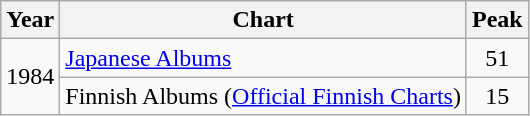<table class="wikitable">
<tr>
<th>Year</th>
<th>Chart</th>
<th>Peak</th>
</tr>
<tr>
<td rowspan=2>1984</td>
<td><a href='#'>Japanese Albums</a></td>
<td style="text-align:center;">51</td>
</tr>
<tr>
<td>Finnish Albums (<a href='#'>Official Finnish Charts</a>)</td>
<td style="text-align:center;">15</td>
</tr>
</table>
